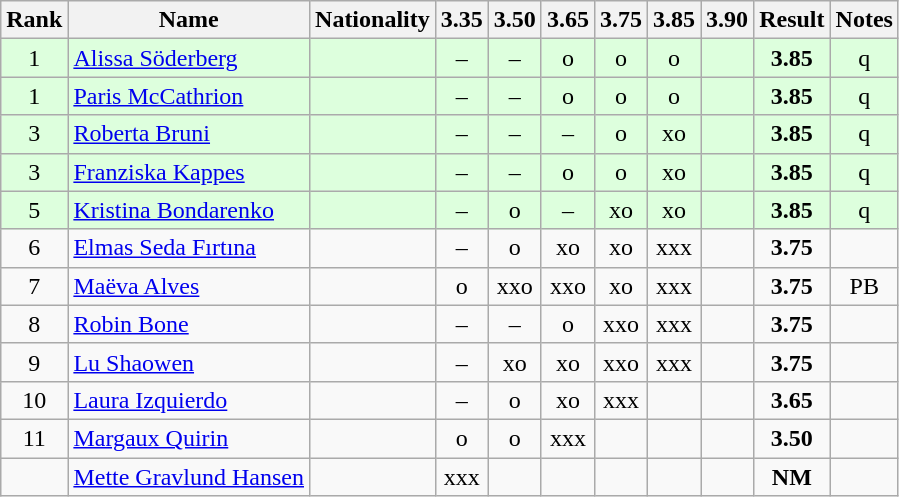<table class="wikitable sortable" style="text-align:center">
<tr>
<th>Rank</th>
<th>Name</th>
<th>Nationality</th>
<th>3.35</th>
<th>3.50</th>
<th>3.65</th>
<th>3.75</th>
<th>3.85</th>
<th>3.90</th>
<th>Result</th>
<th>Notes</th>
</tr>
<tr bgcolor=ddffdd>
<td>1</td>
<td align=left><a href='#'>Alissa Söderberg</a></td>
<td align=left></td>
<td>–</td>
<td>–</td>
<td>o</td>
<td>o</td>
<td>o</td>
<td></td>
<td><strong>3.85</strong></td>
<td>q</td>
</tr>
<tr bgcolor=ddffdd>
<td>1</td>
<td align=left><a href='#'>Paris McCathrion</a></td>
<td align=left></td>
<td>–</td>
<td>–</td>
<td>o</td>
<td>o</td>
<td>o</td>
<td></td>
<td><strong>3.85</strong></td>
<td>q</td>
</tr>
<tr bgcolor=ddffdd>
<td>3</td>
<td align=left><a href='#'>Roberta Bruni</a></td>
<td align=left></td>
<td>–</td>
<td>–</td>
<td>–</td>
<td>o</td>
<td>xo</td>
<td></td>
<td><strong>3.85</strong></td>
<td>q</td>
</tr>
<tr bgcolor=ddffdd>
<td>3</td>
<td align=left><a href='#'>Franziska Kappes</a></td>
<td align=left></td>
<td>–</td>
<td>–</td>
<td>o</td>
<td>o</td>
<td>xo</td>
<td></td>
<td><strong>3.85</strong></td>
<td>q</td>
</tr>
<tr bgcolor=ddffdd>
<td>5</td>
<td align=left><a href='#'>Kristina Bondarenko</a></td>
<td align=left></td>
<td>–</td>
<td>o</td>
<td>–</td>
<td>xo</td>
<td>xo</td>
<td></td>
<td><strong>3.85</strong></td>
<td>q</td>
</tr>
<tr>
<td>6</td>
<td align=left><a href='#'>Elmas Seda Fırtına</a></td>
<td align=left></td>
<td>–</td>
<td>o</td>
<td>xo</td>
<td>xo</td>
<td>xxx</td>
<td></td>
<td><strong>3.75</strong></td>
<td></td>
</tr>
<tr>
<td>7</td>
<td align=left><a href='#'>Maëva Alves</a></td>
<td align=left></td>
<td>o</td>
<td>xxo</td>
<td>xxo</td>
<td>xo</td>
<td>xxx</td>
<td></td>
<td><strong>3.75</strong></td>
<td>PB</td>
</tr>
<tr>
<td>8</td>
<td align=left><a href='#'>Robin Bone</a></td>
<td align=left></td>
<td>–</td>
<td>–</td>
<td>o</td>
<td>xxo</td>
<td>xxx</td>
<td></td>
<td><strong>3.75</strong></td>
<td></td>
</tr>
<tr>
<td>9</td>
<td align=left><a href='#'>Lu Shaowen</a></td>
<td align=left></td>
<td>–</td>
<td>xo</td>
<td>xo</td>
<td>xxo</td>
<td>xxx</td>
<td></td>
<td><strong>3.75</strong></td>
<td></td>
</tr>
<tr>
<td>10</td>
<td align=left><a href='#'>Laura Izquierdo</a></td>
<td align=left></td>
<td>–</td>
<td>o</td>
<td>xo</td>
<td>xxx</td>
<td></td>
<td></td>
<td><strong>3.65</strong></td>
<td></td>
</tr>
<tr>
<td>11</td>
<td align=left><a href='#'>Margaux Quirin</a></td>
<td align=left></td>
<td>o</td>
<td>o</td>
<td>xxx</td>
<td></td>
<td></td>
<td></td>
<td><strong>3.50</strong></td>
<td></td>
</tr>
<tr>
<td></td>
<td align=left><a href='#'>Mette Gravlund Hansen</a></td>
<td align=left></td>
<td>xxx</td>
<td></td>
<td></td>
<td></td>
<td></td>
<td></td>
<td><strong>NM</strong></td>
<td></td>
</tr>
</table>
